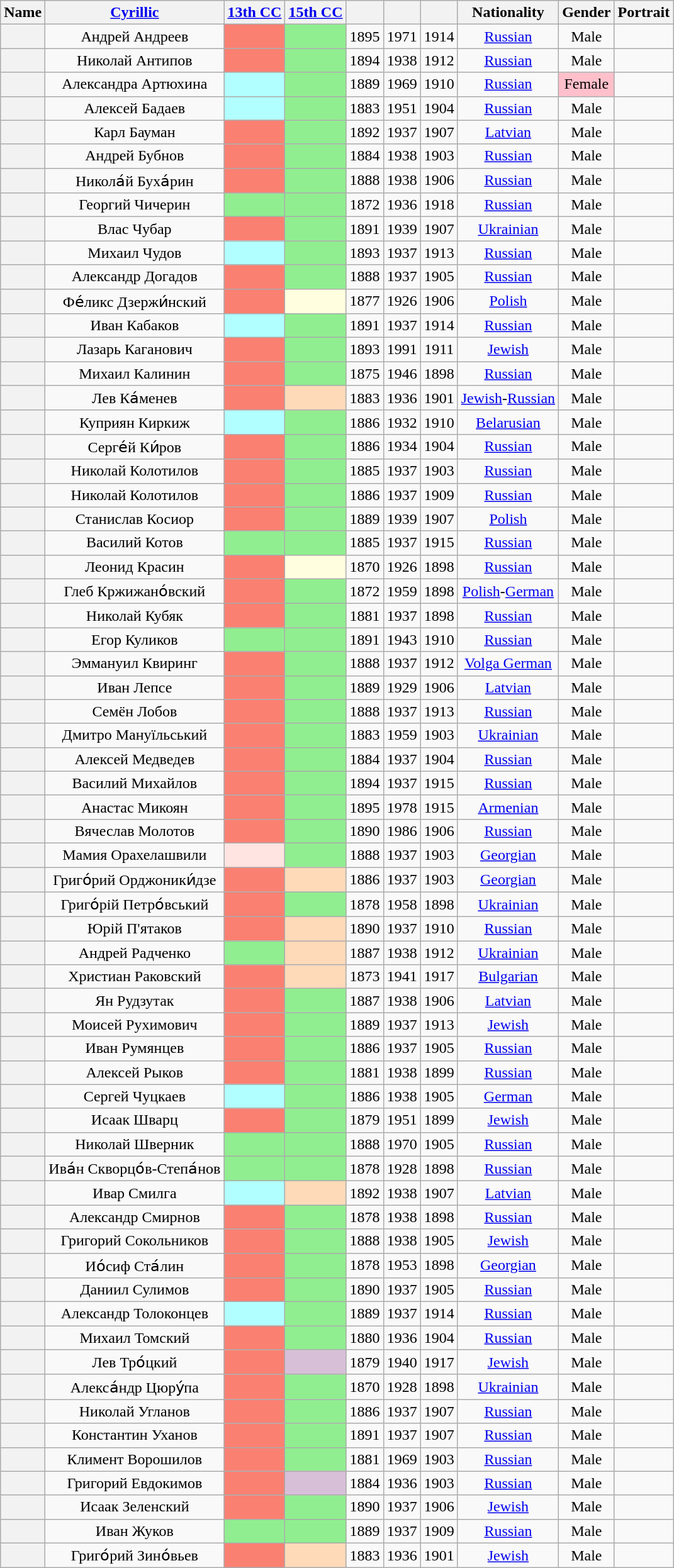<table class="wikitable sortable" style=text-align:center>
<tr>
<th scope="col">Name</th>
<th scope="col" class="unsortable"><a href='#'>Cyrillic</a></th>
<th scope="col"><a href='#'>13th CC</a></th>
<th scope="col"><a href='#'>15th CC</a></th>
<th scope="col"></th>
<th scope="col"></th>
<th scope="col"></th>
<th scope="col">Nationality</th>
<th scope="col">Gender</th>
<th scope="col" class="unsortable">Portrait</th>
</tr>
<tr>
<th align="center" scope="row" style="font-weight:normal;"></th>
<td>Андрей Андреев</td>
<td bgcolor = Salmon></td>
<td bgcolor = LightGreen></td>
<td>1895</td>
<td>1971</td>
<td>1914</td>
<td><a href='#'>Russian</a></td>
<td>Male</td>
<td></td>
</tr>
<tr>
<th align="center" scope="row" style="font-weight:normal;"></th>
<td>Николай Антипов</td>
<td bgcolor = Salmon></td>
<td bgcolor = LightGreen></td>
<td>1894</td>
<td>1938</td>
<td>1912</td>
<td><a href='#'>Russian</a></td>
<td>Male</td>
<td></td>
</tr>
<tr>
<th align="center" scope="row" style="font-weight:normal;"></th>
<td>Александра Артюхина</td>
<td bgcolor = #B2FFFF></td>
<td bgcolor = LightGreen></td>
<td>1889</td>
<td>1969</td>
<td>1910</td>
<td><a href='#'>Russian</a></td>
<td style="background: Pink">Female</td>
<td></td>
</tr>
<tr>
<th align="center" scope="row" style="font-weight:normal;"></th>
<td>Алексей Бадаев</td>
<td bgcolor = #B2FFFF></td>
<td bgcolor = LightGreen></td>
<td>1883</td>
<td>1951</td>
<td>1904</td>
<td><a href='#'>Russian</a></td>
<td>Male</td>
<td></td>
</tr>
<tr>
<th align="center" scope="row" style="font-weight:normal;"></th>
<td>Карл Бауман</td>
<td bgcolor = Salmon></td>
<td bgcolor = LightGreen></td>
<td>1892</td>
<td>1937</td>
<td>1907</td>
<td><a href='#'>Latvian</a></td>
<td>Male</td>
<td></td>
</tr>
<tr>
<th align="center" scope="row" style="font-weight:normal;"></th>
<td>Андрей Бубнов</td>
<td bgcolor = Salmon></td>
<td bgcolor = LightGreen></td>
<td>1884</td>
<td>1938</td>
<td>1903</td>
<td><a href='#'>Russian</a></td>
<td>Male</td>
<td></td>
</tr>
<tr>
<th align="center" scope="row" style="font-weight:normal;"></th>
<td>Никола́й Буха́рин</td>
<td bgcolor = Salmon></td>
<td bgcolor = LightGreen></td>
<td>1888</td>
<td>1938</td>
<td>1906</td>
<td><a href='#'>Russian</a></td>
<td>Male</td>
<td></td>
</tr>
<tr>
<th align="center" scope="row" style="font-weight:normal;"></th>
<td>Георгий Чичерин</td>
<td bgcolor = LightGreen></td>
<td bgcolor = LightGreen></td>
<td>1872</td>
<td>1936</td>
<td>1918</td>
<td><a href='#'>Russian</a></td>
<td>Male</td>
<td></td>
</tr>
<tr>
<th align="center" scope="row" style="font-weight:normal;"></th>
<td>Влас Чубар</td>
<td bgcolor = Salmon></td>
<td bgcolor = LightGreen></td>
<td>1891</td>
<td>1939</td>
<td>1907</td>
<td><a href='#'>Ukrainian</a></td>
<td>Male</td>
<td></td>
</tr>
<tr>
<th align="center" scope="row" style="font-weight:normal;"></th>
<td>Михаил Чудов</td>
<td bgcolor = #B2FFFF></td>
<td bgcolor = LightGreen></td>
<td>1893</td>
<td>1937</td>
<td>1913</td>
<td><a href='#'>Russian</a></td>
<td>Male</td>
<td></td>
</tr>
<tr>
<th align="center" scope="row" style="font-weight:normal;"></th>
<td>Александр Догадов</td>
<td bgcolor = Salmon></td>
<td bgcolor = LightGreen></td>
<td>1888</td>
<td>1937</td>
<td>1905</td>
<td><a href='#'>Russian</a></td>
<td>Male</td>
<td></td>
</tr>
<tr>
<th align="center" scope="row" style="font-weight:normal;"></th>
<td>Фе́ликс Дзержи́нский</td>
<td bgcolor = Salmon></td>
<td bgcolor = LightYellow></td>
<td>1877</td>
<td>1926</td>
<td>1906</td>
<td><a href='#'>Polish</a></td>
<td>Male</td>
<td></td>
</tr>
<tr>
<th align="center" scope="row" style="font-weight:normal;"></th>
<td>Иван Кабаков</td>
<td bgcolor = #B2FFFF></td>
<td bgcolor = LightGreen></td>
<td>1891</td>
<td>1937</td>
<td>1914</td>
<td><a href='#'>Russian</a></td>
<td>Male</td>
<td></td>
</tr>
<tr>
<th align="center" scope="row" style="font-weight:normal;"></th>
<td>Лазарь Каганович</td>
<td bgcolor = Salmon></td>
<td bgcolor = LightGreen></td>
<td>1893</td>
<td>1991</td>
<td>1911</td>
<td><a href='#'>Jewish</a><br></td>
<td>Male</td>
<td></td>
</tr>
<tr>
<th align="center" scope="row" style="font-weight:normal;"></th>
<td>Михаил Калинин</td>
<td bgcolor = Salmon></td>
<td bgcolor = LightGreen></td>
<td>1875</td>
<td>1946</td>
<td>1898</td>
<td><a href='#'>Russian</a></td>
<td>Male</td>
<td></td>
</tr>
<tr>
<th align="center" scope="row" style="font-weight:normal;"></th>
<td>Лев Ка́менев</td>
<td bgcolor = Salmon></td>
<td bgcolor = PeachPuff></td>
<td>1883</td>
<td>1936</td>
<td>1901</td>
<td><a href='#'>Jewish</a>-<a href='#'>Russian</a><br></td>
<td>Male</td>
<td></td>
</tr>
<tr>
<th align="center" scope="row" style="font-weight:normal;"></th>
<td>Куприян Киркиж</td>
<td bgcolor = #B2FFFF></td>
<td bgcolor = LightGreen></td>
<td>1886</td>
<td>1932</td>
<td>1910</td>
<td><a href='#'>Belarusian</a></td>
<td>Male</td>
<td></td>
</tr>
<tr>
<th align="center" scope="row" style="font-weight:normal;"></th>
<td>Серге́й Ки́ров</td>
<td bgcolor = Salmon></td>
<td bgcolor = LightGreen></td>
<td>1886</td>
<td>1934</td>
<td>1904</td>
<td><a href='#'>Russian</a></td>
<td>Male</td>
<td></td>
</tr>
<tr>
<th align="center" scope="row" style="font-weight:normal;"></th>
<td>Николай Колотилов</td>
<td bgcolor = Salmon></td>
<td bgcolor = LightGreen></td>
<td>1885</td>
<td>1937</td>
<td>1903</td>
<td><a href='#'>Russian</a></td>
<td>Male</td>
<td></td>
</tr>
<tr>
<th align="center" scope="row" style="font-weight:normal;"></th>
<td>Николай Колотилов</td>
<td bgcolor = Salmon></td>
<td bgcolor = LightGreen></td>
<td>1886</td>
<td>1937</td>
<td>1909</td>
<td><a href='#'>Russian</a></td>
<td>Male</td>
<td></td>
</tr>
<tr>
<th align="center" scope="row" style="font-weight:normal;"></th>
<td>Станислав Косиор</td>
<td bgcolor = Salmon></td>
<td bgcolor = LightGreen></td>
<td>1889</td>
<td>1939</td>
<td>1907</td>
<td><a href='#'>Polish</a></td>
<td>Male</td>
<td></td>
</tr>
<tr>
<th align="center" scope="row" style="font-weight:normal;"></th>
<td>Василий Котов</td>
<td bgcolor = LightGreen></td>
<td bgcolor = LightGreen></td>
<td>1885</td>
<td>1937</td>
<td>1915</td>
<td><a href='#'>Russian</a></td>
<td>Male</td>
<td></td>
</tr>
<tr>
<th align="center" scope="row" style="font-weight:normal;"></th>
<td>Леонид Красин</td>
<td bgcolor = Salmon></td>
<td bgcolor = LightYellow></td>
<td>1870</td>
<td>1926</td>
<td>1898</td>
<td><a href='#'>Russian</a></td>
<td>Male</td>
<td></td>
</tr>
<tr>
<th align="center" scope="row" style="font-weight:normal;"></th>
<td>Глеб Кржижано́вский</td>
<td bgcolor = Salmon></td>
<td bgcolor = LightGreen></td>
<td>1872</td>
<td>1959</td>
<td>1898</td>
<td><a href='#'>Polish</a>-<a href='#'>German</a><br></td>
<td>Male</td>
<td></td>
</tr>
<tr>
<th align="center" scope="row" style="font-weight:normal;"></th>
<td>Николай Кубяк</td>
<td bgcolor = Salmon></td>
<td bgcolor = LightGreen></td>
<td>1881</td>
<td>1937</td>
<td>1898</td>
<td><a href='#'>Russian</a></td>
<td>Male</td>
<td></td>
</tr>
<tr>
<th align="center" scope="row" style="font-weight:normal;"></th>
<td>Егор Куликов</td>
<td bgcolor = LightGreen></td>
<td bgcolor = LightGreen></td>
<td>1891</td>
<td>1943</td>
<td>1910</td>
<td><a href='#'>Russian</a></td>
<td>Male</td>
<td></td>
</tr>
<tr>
<th align="center" scope="row" style="font-weight:normal;"></th>
<td>Эммануил Квиринг</td>
<td bgcolor = Salmon></td>
<td bgcolor = LightGreen></td>
<td>1888</td>
<td>1937</td>
<td>1912</td>
<td><a href='#'>Volga German</a></td>
<td>Male</td>
<td></td>
</tr>
<tr>
<th align="center" scope="row" style="font-weight:normal;"></th>
<td>Иван Лепсе</td>
<td bgcolor = Salmon></td>
<td bgcolor = LightGreen></td>
<td>1889</td>
<td>1929</td>
<td>1906</td>
<td><a href='#'>Latvian</a></td>
<td>Male</td>
<td></td>
</tr>
<tr>
<th align="center" scope="row" style="font-weight:normal;"></th>
<td>Семён Лобов</td>
<td bgcolor = Salmon></td>
<td bgcolor = LightGreen></td>
<td>1888</td>
<td>1937</td>
<td>1913</td>
<td><a href='#'>Russian</a></td>
<td>Male</td>
<td></td>
</tr>
<tr>
<th align="center" scope="row" style="font-weight:normal;"></th>
<td>Дмитро Мануїльський</td>
<td bgcolor = Salmon></td>
<td bgcolor = LightGreen></td>
<td>1883</td>
<td>1959</td>
<td>1903</td>
<td><a href='#'>Ukrainian</a></td>
<td>Male</td>
<td></td>
</tr>
<tr>
<th align="center" scope="row" style="font-weight:normal;"></th>
<td>Алексей Медведев</td>
<td bgcolor = Salmon></td>
<td bgcolor = LightGreen></td>
<td>1884</td>
<td>1937</td>
<td>1904</td>
<td><a href='#'>Russian</a></td>
<td>Male</td>
<td></td>
</tr>
<tr>
<th align="center" scope="row" style="font-weight:normal;"></th>
<td>Василий Михайлов</td>
<td bgcolor = Salmon></td>
<td bgcolor = LightGreen></td>
<td>1894</td>
<td>1937</td>
<td>1915</td>
<td><a href='#'>Russian</a></td>
<td>Male</td>
<td></td>
</tr>
<tr>
<th align="center" scope="row" style="font-weight:normal;"></th>
<td>Анастас Микоян</td>
<td bgcolor = Salmon></td>
<td bgcolor = LightGreen></td>
<td>1895</td>
<td>1978</td>
<td>1915</td>
<td><a href='#'>Armenian</a></td>
<td>Male</td>
<td></td>
</tr>
<tr>
<th align="center" scope="row" style="font-weight:normal;"></th>
<td>Вячеслав Молотов</td>
<td bgcolor = Salmon></td>
<td bgcolor = LightGreen></td>
<td>1890</td>
<td>1986</td>
<td>1906</td>
<td><a href='#'>Russian</a></td>
<td>Male</td>
<td></td>
</tr>
<tr>
<th align="center" scope="row" style="font-weight:normal;"></th>
<td>Мамия Орахелашвили</td>
<td bgcolor = MistyRose></td>
<td bgcolor = LightGreen></td>
<td>1888</td>
<td>1937</td>
<td>1903</td>
<td><a href='#'>Georgian</a></td>
<td>Male</td>
<td></td>
</tr>
<tr>
<th align="center" scope="row" style="font-weight:normal;"></th>
<td>Григо́рий Орджоники́дзе</td>
<td bgcolor = Salmon></td>
<td bgcolor = PeachPuff></td>
<td>1886</td>
<td>1937</td>
<td>1903</td>
<td><a href='#'>Georgian</a></td>
<td>Male</td>
<td></td>
</tr>
<tr>
<th align="center" scope="row" style="font-weight:normal;"></th>
<td>Григо́рій Петро́вський</td>
<td bgcolor = Salmon></td>
<td bgcolor = LightGreen></td>
<td>1878</td>
<td>1958</td>
<td>1898</td>
<td><a href='#'>Ukrainian</a></td>
<td>Male</td>
<td></td>
</tr>
<tr>
<th align="center" scope="row" style="font-weight:normal;"></th>
<td>Юрій П'ятаков</td>
<td bgcolor = Salmon></td>
<td bgcolor = PeachPuff></td>
<td>1890</td>
<td>1937</td>
<td>1910</td>
<td><a href='#'>Russian</a></td>
<td>Male</td>
<td></td>
</tr>
<tr>
<th align="center" scope="row" style="font-weight:normal;"></th>
<td>Андрей Радченко</td>
<td bgcolor = LightGreen></td>
<td bgcolor = PeachPuff></td>
<td>1887</td>
<td>1938</td>
<td>1912</td>
<td><a href='#'>Ukrainian</a></td>
<td>Male</td>
<td></td>
</tr>
<tr>
<th align="center" scope="row" style="font-weight:normal;"></th>
<td>Христиан Раковский</td>
<td bgcolor = Salmon></td>
<td bgcolor = PeachPuff></td>
<td>1873</td>
<td>1941</td>
<td>1917</td>
<td><a href='#'>Bulgarian</a></td>
<td>Male</td>
<td></td>
</tr>
<tr>
<th align="center" scope="row" style="font-weight:normal;"></th>
<td>Ян Рудзутак</td>
<td bgcolor = Salmon></td>
<td bgcolor = LightGreen></td>
<td>1887</td>
<td>1938</td>
<td>1906</td>
<td><a href='#'>Latvian</a></td>
<td>Male</td>
<td></td>
</tr>
<tr>
<th align="center" scope="row" style="font-weight:normal;"></th>
<td>Моисей Рухимович</td>
<td bgcolor = Salmon></td>
<td bgcolor = LightGreen></td>
<td>1889</td>
<td>1937</td>
<td>1913</td>
<td><a href='#'>Jewish</a></td>
<td>Male</td>
<td></td>
</tr>
<tr>
<th align="center" scope="row" style="font-weight:normal;"></th>
<td>Иван Румянцев</td>
<td bgcolor = Salmon></td>
<td bgcolor = LightGreen></td>
<td>1886</td>
<td>1937</td>
<td>1905</td>
<td><a href='#'>Russian</a></td>
<td>Male</td>
<td></td>
</tr>
<tr>
<th align="center" scope="row" style="font-weight:normal;"></th>
<td>Алексей Рыков</td>
<td bgcolor = Salmon></td>
<td bgcolor = LightGreen></td>
<td>1881</td>
<td>1938</td>
<td>1899</td>
<td><a href='#'>Russian</a></td>
<td>Male</td>
<td></td>
</tr>
<tr>
<th align="center" scope="row" style="font-weight:normal;"></th>
<td>Сергей Чуцкаев</td>
<td bgcolor = #B2FFFF></td>
<td bgcolor = LightGreen></td>
<td>1886</td>
<td>1938</td>
<td>1905</td>
<td><a href='#'>German</a></td>
<td>Male</td>
<td></td>
</tr>
<tr>
<th align="center" scope="row" style="font-weight:normal;"></th>
<td>Исаак Шварц</td>
<td bgcolor = Salmon></td>
<td bgcolor = LightGreen></td>
<td>1879</td>
<td>1951</td>
<td>1899</td>
<td><a href='#'>Jewish</a></td>
<td>Male</td>
<td></td>
</tr>
<tr>
<th align="center" scope="row" style="font-weight:normal;"></th>
<td>Николай Шверник</td>
<td bgcolor = LightGreen></td>
<td bgcolor = LightGreen></td>
<td>1888</td>
<td>1970</td>
<td>1905</td>
<td><a href='#'>Russian</a></td>
<td>Male</td>
<td></td>
</tr>
<tr>
<th align="center" scope="row" style="font-weight:normal;"></th>
<td>Ива́н Скворцо́в-Степа́нов</td>
<td bgcolor = LightGreen></td>
<td bgcolor = LightGreen></td>
<td>1878</td>
<td>1928</td>
<td>1898</td>
<td><a href='#'>Russian</a></td>
<td>Male</td>
<td></td>
</tr>
<tr>
<th align="center" scope="row" style="font-weight:normal;"></th>
<td>Ивар Смилга</td>
<td bgcolor = #B2FFFF></td>
<td bgcolor = PeachPuff></td>
<td>1892</td>
<td>1938</td>
<td>1907</td>
<td><a href='#'>Latvian</a></td>
<td>Male</td>
<td></td>
</tr>
<tr>
<th align="center" scope="row" style="font-weight:normal;"></th>
<td>Александр Смирнов</td>
<td bgcolor = Salmon></td>
<td bgcolor = LightGreen></td>
<td>1878</td>
<td>1938</td>
<td>1898</td>
<td><a href='#'>Russian</a></td>
<td>Male</td>
<td></td>
</tr>
<tr>
<th align="center" scope="row" style="font-weight:normal;"></th>
<td>Григорий Сокольников</td>
<td bgcolor = Salmon></td>
<td bgcolor = LightGreen></td>
<td>1888</td>
<td>1938</td>
<td>1905</td>
<td><a href='#'>Jewish</a></td>
<td>Male</td>
<td></td>
</tr>
<tr>
<th align="center" scope="row" style="font-weight:normal;"></th>
<td>Ио́сиф Ста́лин</td>
<td bgcolor = Salmon></td>
<td bgcolor = LightGreen></td>
<td>1878</td>
<td>1953</td>
<td>1898</td>
<td><a href='#'>Georgian</a></td>
<td>Male</td>
<td></td>
</tr>
<tr>
<th align="center" scope="row" style="font-weight:normal;"></th>
<td>Даниил Сулимов</td>
<td bgcolor = Salmon></td>
<td bgcolor = LightGreen></td>
<td>1890</td>
<td>1937</td>
<td>1905</td>
<td><a href='#'>Russian</a></td>
<td>Male</td>
<td></td>
</tr>
<tr>
<th align="center" scope="row" style="font-weight:normal;"></th>
<td>Александр Толоконцев</td>
<td bgcolor = #B2FFFF></td>
<td bgcolor = LightGreen></td>
<td>1889</td>
<td>1937</td>
<td>1914</td>
<td><a href='#'>Russian</a></td>
<td>Male</td>
<td></td>
</tr>
<tr>
<th align="center" scope="row" style="font-weight:normal;"></th>
<td>Михаил Томский</td>
<td bgcolor = Salmon></td>
<td bgcolor = LightGreen></td>
<td>1880</td>
<td>1936</td>
<td>1904</td>
<td><a href='#'>Russian</a></td>
<td>Male</td>
<td></td>
</tr>
<tr>
<th align="center" scope="row" style="font-weight:normal;"></th>
<td>Лев Тро́цкий</td>
<td bgcolor = Salmon></td>
<td bgcolor = Thistle></td>
<td>1879</td>
<td>1940</td>
<td>1917</td>
<td><a href='#'>Jewish</a></td>
<td>Male</td>
<td></td>
</tr>
<tr>
<th align="center" scope="row" style="font-weight:normal;"></th>
<td>Алекса́ндр Цюру́па</td>
<td bgcolor = Salmon></td>
<td bgcolor = LightGreen></td>
<td>1870</td>
<td>1928</td>
<td>1898</td>
<td><a href='#'>Ukrainian</a></td>
<td>Male</td>
<td></td>
</tr>
<tr>
<th align="center" scope="row" style="font-weight:normal;"></th>
<td>Николай Угланов</td>
<td bgcolor = Salmon></td>
<td bgcolor = LightGreen></td>
<td>1886</td>
<td>1937</td>
<td>1907</td>
<td><a href='#'>Russian</a></td>
<td>Male</td>
<td></td>
</tr>
<tr>
<th align="center" scope="row" style="font-weight:normal;"></th>
<td>Константин Уханов</td>
<td bgcolor = Salmon></td>
<td bgcolor = LightGreen></td>
<td>1891</td>
<td>1937</td>
<td>1907</td>
<td><a href='#'>Russian</a></td>
<td>Male</td>
<td></td>
</tr>
<tr>
<th align="center" scope="row" style="font-weight:normal;"></th>
<td>Климент Ворошилов</td>
<td bgcolor = Salmon></td>
<td bgcolor = LightGreen></td>
<td>1881</td>
<td>1969</td>
<td>1903</td>
<td><a href='#'>Russian</a></td>
<td>Male</td>
<td></td>
</tr>
<tr>
<th align="center" scope="row" style="font-weight:normal;"></th>
<td>Григорий Евдокимов</td>
<td bgcolor="Salmon"></td>
<td bgcolor="Thistle"></td>
<td>1884</td>
<td>1936</td>
<td>1903</td>
<td><a href='#'>Russian</a></td>
<td>Male</td>
<td></td>
</tr>
<tr>
<th align="center" scope="row" style="font-weight:normal;"></th>
<td>Исаак Зеленский</td>
<td bgcolor = Salmon></td>
<td bgcolor = LightGreen></td>
<td>1890</td>
<td>1937</td>
<td>1906</td>
<td><a href='#'>Jewish</a></td>
<td>Male</td>
<td></td>
</tr>
<tr>
<th align="center" scope="row" style="font-weight:normal;"></th>
<td>Иван Жуков</td>
<td bgcolor = LightGreen></td>
<td bgcolor = LightGreen></td>
<td>1889</td>
<td>1937</td>
<td>1909</td>
<td><a href='#'>Russian</a></td>
<td>Male</td>
<td></td>
</tr>
<tr>
<th align="center" scope="row" style="font-weight:normal;"></th>
<td>Григо́рий Зино́вьев</td>
<td bgcolor = Salmon></td>
<td bgcolor = PeachPuff></td>
<td>1883</td>
<td>1936</td>
<td>1901</td>
<td><a href='#'>Jewish</a></td>
<td>Male</td>
<td></td>
</tr>
</table>
